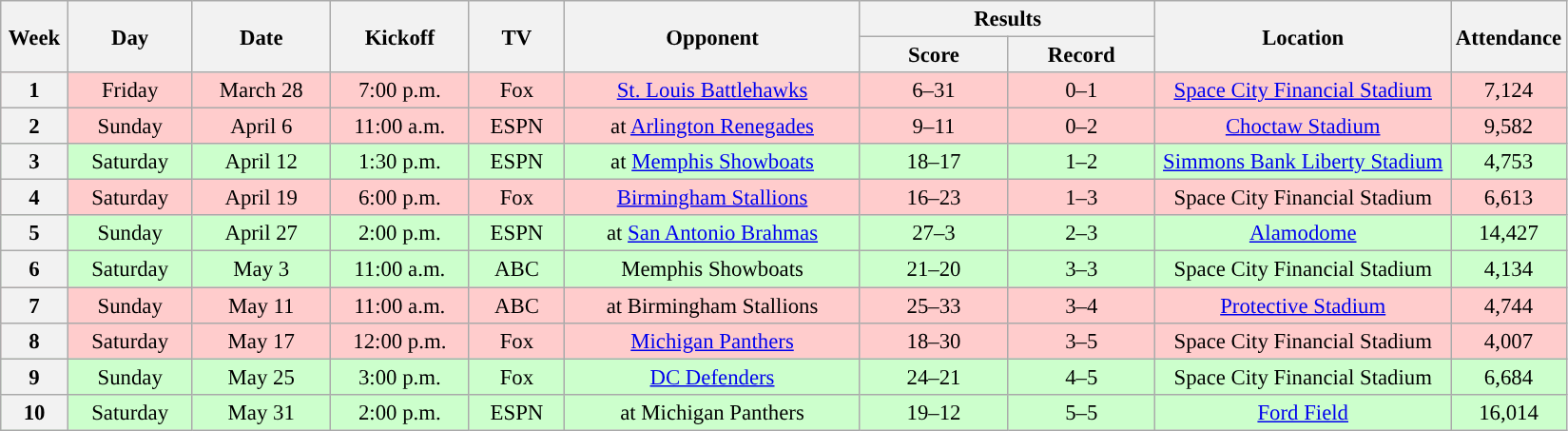<table class="wikitable" style="text-align:center; font-size: 95%;">
<tr>
<th rowspan="2" width="40">Week</th>
<th rowspan="2" width="80">Day</th>
<th rowspan="2" width="90">Date</th>
<th rowspan="2" width="90">Kickoff</th>
<th rowspan="2" width="60">TV</th>
<th rowspan="2" width="200">Opponent</th>
<th colspan="2" width="200">Results</th>
<th rowspan="2" width="200">Location</th>
<th rowspan="2">Attendance</th>
</tr>
<tr>
<th width="60">Score</th>
<th width="60">Record</th>
</tr>
<tr style="background:#ffcccc">
<th>1</th>
<td>Friday</td>
<td>March 28</td>
<td>7:00 p.m.</td>
<td>Fox</td>
<td><a href='#'>St. Louis Battlehawks</a></td>
<td>6–31</td>
<td>0–1</td>
<td><a href='#'>Space City Financial Stadium</a></td>
<td>7,124</td>
</tr>
<tr style="background:#ffcccc">
<th>2</th>
<td>Sunday</td>
<td>April 6</td>
<td>11:00 a.m.</td>
<td>ESPN</td>
<td>at <a href='#'>Arlington Renegades</a></td>
<td>9–11</td>
<td>0–2</td>
<td><a href='#'>Choctaw Stadium</a></td>
<td>9,582</td>
</tr>
<tr style="background:#ccffcc">
<th>3</th>
<td>Saturday</td>
<td>April 12</td>
<td>1:30 p.m.</td>
<td>ESPN</td>
<td>at <a href='#'>Memphis Showboats</a></td>
<td>18–17</td>
<td>1–2</td>
<td><a href='#'>Simmons Bank Liberty Stadium</a></td>
<td>4,753</td>
</tr>
<tr style="background:#ffcccc">
<th>4</th>
<td>Saturday</td>
<td>April 19</td>
<td>6:00 p.m.</td>
<td>Fox</td>
<td><a href='#'>Birmingham Stallions</a></td>
<td>16–23</td>
<td>1–3</td>
<td>Space City Financial Stadium</td>
<td>6,613</td>
</tr>
<tr style="background:#ccffcc">
<th>5</th>
<td>Sunday</td>
<td>April 27</td>
<td>2:00 p.m.</td>
<td>ESPN</td>
<td>at <a href='#'>San Antonio Brahmas</a></td>
<td>27–3</td>
<td>2–3</td>
<td><a href='#'>Alamodome</a></td>
<td>14,427</td>
</tr>
<tr style="background:#ccffcc">
<th>6</th>
<td>Saturday</td>
<td>May 3</td>
<td>11:00 a.m.</td>
<td>ABC</td>
<td>Memphis Showboats</td>
<td>21–20</td>
<td>3–3</td>
<td>Space City Financial Stadium</td>
<td>4,134</td>
</tr>
<tr style="background:#ffcccc">
<th>7</th>
<td>Sunday</td>
<td>May 11</td>
<td>11:00 a.m.</td>
<td>ABC</td>
<td>at Birmingham Stallions</td>
<td>25–33</td>
<td>3–4</td>
<td><a href='#'>Protective Stadium</a></td>
<td>4,744</td>
</tr>
<tr style="background:#ffcccc">
<th>8</th>
<td>Saturday</td>
<td>May 17</td>
<td>12:00 p.m.</td>
<td>Fox</td>
<td><a href='#'>Michigan Panthers</a></td>
<td>18–30</td>
<td>3–5</td>
<td>Space City Financial Stadium</td>
<td>4,007</td>
</tr>
<tr style="background:#ccffcc">
<th>9</th>
<td>Sunday</td>
<td>May 25</td>
<td>3:00 p.m.</td>
<td>Fox</td>
<td><a href='#'>DC Defenders</a></td>
<td>24–21</td>
<td>4–5</td>
<td>Space City Financial Stadium</td>
<td>6,684</td>
</tr>
<tr style="background:#ccffcc">
<th>10</th>
<td>Saturday</td>
<td>May 31</td>
<td>2:00 p.m.</td>
<td>ESPN</td>
<td>at Michigan Panthers</td>
<td>19–12</td>
<td>5–5</td>
<td><a href='#'>Ford Field</a></td>
<td>16,014</td>
</tr>
</table>
